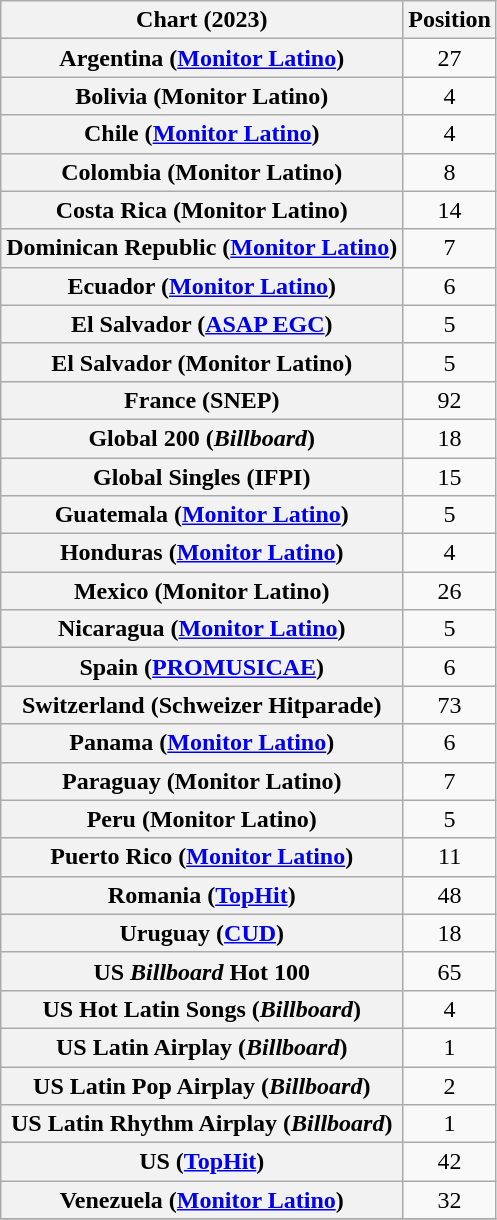<table class="wikitable sortable plainrowheaders" style="text-align:center">
<tr>
<th scope="col">Chart (2023)</th>
<th scope="col">Position</th>
</tr>
<tr>
<th scope="row">Argentina (<a href='#'>Monitor Latino</a>)</th>
<td>27</td>
</tr>
<tr>
<th scope="row">Bolivia (Monitor Latino)</th>
<td>4</td>
</tr>
<tr>
<th scope="row">Chile (<a href='#'>Monitor Latino</a>)</th>
<td>4</td>
</tr>
<tr>
<th scope="row">Colombia (Monitor Latino)</th>
<td>8</td>
</tr>
<tr>
<th scope="row">Costa Rica (Monitor Latino)</th>
<td>14</td>
</tr>
<tr>
<th scope="row">Dominican Republic (<a href='#'>Monitor Latino</a>)</th>
<td>7</td>
</tr>
<tr>
<th scope="row">Ecuador (<a href='#'>Monitor Latino</a>)</th>
<td>6</td>
</tr>
<tr>
<th scope="row">El Salvador (<a href='#'>ASAP EGC</a>)</th>
<td>5</td>
</tr>
<tr>
<th scope="row">El Salvador (Monitor Latino)</th>
<td>5</td>
</tr>
<tr>
<th scope="row">France (SNEP)</th>
<td>92</td>
</tr>
<tr>
<th scope="row">Global 200 (<em>Billboard</em>)</th>
<td>18</td>
</tr>
<tr>
<th scope="row">Global Singles (IFPI)</th>
<td>15</td>
</tr>
<tr>
<th scope="row">Guatemala (<a href='#'>Monitor Latino</a>)</th>
<td>5</td>
</tr>
<tr>
<th scope="row">Honduras (<a href='#'>Monitor Latino</a>)</th>
<td>4</td>
</tr>
<tr>
<th scope="row">Mexico (Monitor Latino)</th>
<td>26</td>
</tr>
<tr>
<th scope="row">Nicaragua (<a href='#'>Monitor Latino</a>)</th>
<td>5</td>
</tr>
<tr>
<th scope="row">Spain (<a href='#'>PROMUSICAE</a>)</th>
<td>6</td>
</tr>
<tr>
<th scope="row">Switzerland (Schweizer Hitparade)</th>
<td>73</td>
</tr>
<tr>
<th scope="row">Panama (<a href='#'>Monitor Latino</a>)</th>
<td>6</td>
</tr>
<tr>
<th scope="row">Paraguay (Monitor Latino)</th>
<td>7</td>
</tr>
<tr>
<th scope="row">Peru (Monitor Latino)</th>
<td>5</td>
</tr>
<tr>
<th scope="row">Puerto Rico (<a href='#'>Monitor Latino</a>)</th>
<td>11</td>
</tr>
<tr>
<th scope="row">Romania (<a href='#'>TopHit</a>)</th>
<td>48</td>
</tr>
<tr>
<th scope="row">Uruguay (<a href='#'>CUD</a>)</th>
<td>18</td>
</tr>
<tr>
<th scope="row">US <em>Billboard</em> Hot 100</th>
<td>65</td>
</tr>
<tr>
<th scope="row">US Hot Latin Songs (<em>Billboard</em>)</th>
<td>4</td>
</tr>
<tr>
<th scope="row">US Latin Airplay (<em>Billboard</em>)</th>
<td>1</td>
</tr>
<tr>
<th scope="row">US Latin Pop Airplay (<em>Billboard</em>)</th>
<td>2</td>
</tr>
<tr>
<th scope="row">US Latin Rhythm Airplay (<em>Billboard</em>)</th>
<td>1</td>
</tr>
<tr>
<th scope="row">US (<a href='#'>TopHit</a>)</th>
<td>42</td>
</tr>
<tr>
<th scope="row">Venezuela (<a href='#'>Monitor Latino</a>)</th>
<td>32</td>
</tr>
<tr>
</tr>
</table>
